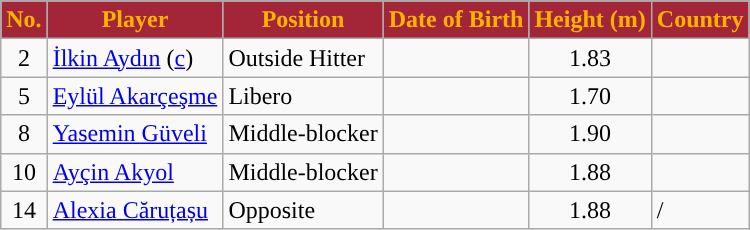<table class="wikitable plainrowheaders sortable">
<tr>
<th style="background:#A32638; color:#FFB300; ">No.</th>
<th style="background:#A32638; color:#FFB300; ">Player</th>
<th style="background:#A32638; color:#FFB300; ">Position</th>
<th style="background:#A32638; color:#FFB300; ">Date of Birth</th>
<th style="background:#A32638; color:#FFB300; ">Height (m)</th>
<th style="background:#A32638; color:#FFB300; ">Country</th>
</tr>
<tr>
<td align="center">2</td>
<td><a href='#'>İlkin Aydın</a> (<a href='#'>c</a>)</td>
<td>Outside Hitter</td>
<td></td>
<td align="center">1.83</td>
<td></td>
</tr>
<tr>
<td align="center">5</td>
<td><a href='#'>Eylül Akarçeşme</a></td>
<td>Libero</td>
<td></td>
<td align="center">1.70</td>
<td></td>
</tr>
<tr>
<td align="center">8</td>
<td><a href='#'>Yasemin Güveli</a></td>
<td>Middle-blocker</td>
<td></td>
<td align="center">1.90</td>
<td></td>
</tr>
<tr>
<td align="center">10</td>
<td><a href='#'>Ayçin Akyol</a></td>
<td>Middle-blocker</td>
<td></td>
<td align="center">1.88</td>
<td></td>
</tr>
<tr>
<td align="center">14</td>
<td><a href='#'>Alexia Căruțașu</a></td>
<td>Opposite</td>
<td></td>
<td align="center">1.88</td>
<td> / </td>
</tr>
</table>
